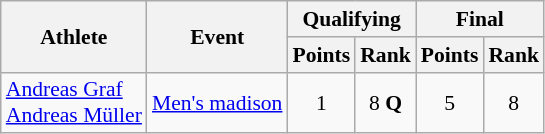<table class="wikitable" style="font-size:90%">
<tr>
<th rowspan=2>Athlete</th>
<th rowspan=2>Event</th>
<th colspan=2>Qualifying</th>
<th colspan=2>Final</th>
</tr>
<tr>
<th>Points</th>
<th>Rank</th>
<th>Points</th>
<th>Rank</th>
</tr>
<tr align=center>
<td align=left><a href='#'>Andreas Graf</a><br><a href='#'>Andreas Müller</a></td>
<td align=left><a href='#'>Men's madison</a></td>
<td>1</td>
<td>8 <strong>Q</strong></td>
<td>5</td>
<td>8</td>
</tr>
</table>
